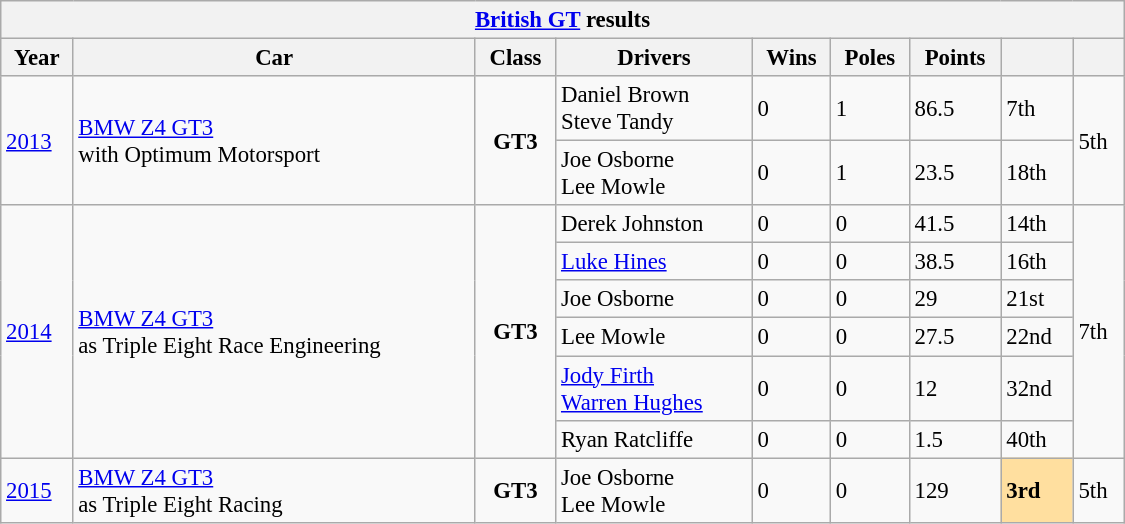<table class="wikitable collapsible collapsed" style="font-size:95%; width:750px">
<tr>
<th colspan=9><a href='#'>British GT</a> results</th>
</tr>
<tr>
<th>Year</th>
<th>Car</th>
<th>Class</th>
<th>Drivers</th>
<th>Wins</th>
<th>Poles</th>
<th>Points</th>
<th></th>
<th></th>
</tr>
<tr>
<td rowspan=2><a href='#'>2013</a></td>
<td rowspan=2><a href='#'>BMW Z4 GT3</a><br>with Optimum Motorsport</td>
<td rowspan=2 align="center"><strong><span>GT3</span></strong></td>
<td> Daniel Brown<br> Steve Tandy</td>
<td>0</td>
<td>1</td>
<td>86.5</td>
<td>7th</td>
<td rowspan=2>5th</td>
</tr>
<tr>
<td> Joe Osborne<br> Lee Mowle</td>
<td>0</td>
<td>1</td>
<td>23.5</td>
<td>18th</td>
</tr>
<tr>
<td rowspan=6><a href='#'>2014</a></td>
<td rowspan=6><a href='#'>BMW Z4 GT3</a><br>as Triple Eight Race Engineering</td>
<td rowspan=6 align="center"><strong><span>GT3</span></strong></td>
<td> Derek Johnston</td>
<td>0</td>
<td>0</td>
<td>41.5</td>
<td>14th</td>
<td rowspan=6>7th</td>
</tr>
<tr>
<td> <a href='#'>Luke Hines</a></td>
<td>0</td>
<td>0</td>
<td>38.5</td>
<td>16th</td>
</tr>
<tr>
<td> Joe Osborne</td>
<td>0</td>
<td>0</td>
<td>29</td>
<td>21st</td>
</tr>
<tr>
<td> Lee Mowle</td>
<td>0</td>
<td>0</td>
<td>27.5</td>
<td>22nd</td>
</tr>
<tr>
<td> <a href='#'>Jody Firth</a><br> <a href='#'>Warren Hughes</a></td>
<td>0</td>
<td>0</td>
<td>12</td>
<td>32nd</td>
</tr>
<tr>
<td> Ryan Ratcliffe</td>
<td>0</td>
<td>0</td>
<td>1.5</td>
<td>40th</td>
</tr>
<tr>
<td><a href='#'>2015</a></td>
<td><a href='#'>BMW Z4 GT3</a><br>as Triple Eight Racing</td>
<td align="center"><strong><span>GT3</span></strong></td>
<td> Joe Osborne<br> Lee Mowle</td>
<td>0</td>
<td>0</td>
<td>129</td>
<td style="background:#FFDF9F;"><strong>3rd</strong></td>
<td>5th</td>
</tr>
</table>
